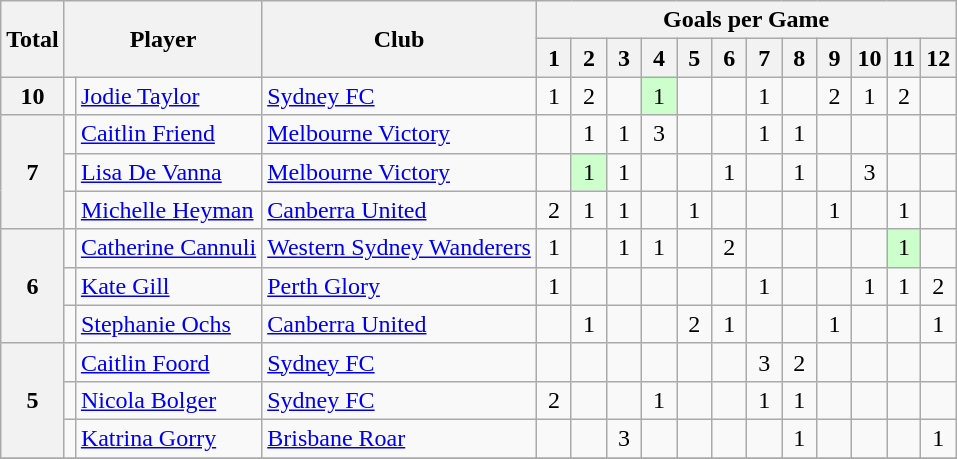<table class="wikitable" style="text-align:center">
<tr>
<th rowspan=2>Total</th>
<th rowspan=2 colspan=2>Player</th>
<th rowspan=2>Club</th>
<th colspan="13">Goals per Game</th>
</tr>
<tr>
<th> 1 </th>
<th> 2 </th>
<th> 3 </th>
<th> 4 </th>
<th> 5 </th>
<th> 6 </th>
<th> 7 </th>
<th> 8 </th>
<th> 9 </th>
<th>10</th>
<th>11</th>
<th>12</th>
</tr>
<tr>
<th rowspan="1">10</th>
<td></td>
<td style="text-align:left;"><a href='#'>Jodie Taylor</a></td>
<td style="text-align:left;"><a href='#'>Sydney FC</a></td>
<td>1</td>
<td>2</td>
<td></td>
<td style="background-color: #ccffcc;">1</td>
<td></td>
<td></td>
<td>1</td>
<td></td>
<td>2</td>
<td>1</td>
<td>2</td>
<td></td>
</tr>
<tr>
<th rowspan="3">7</th>
<td></td>
<td style="text-align:left;"><a href='#'>Caitlin Friend</a></td>
<td style="text-align:left;"><a href='#'>Melbourne Victory</a></td>
<td></td>
<td>1</td>
<td>1</td>
<td>3</td>
<td></td>
<td></td>
<td>1</td>
<td>1</td>
<td></td>
<td></td>
<td></td>
<td></td>
</tr>
<tr>
<td></td>
<td style="text-align:left;"><a href='#'>Lisa De Vanna</a></td>
<td style="text-align:left;"><a href='#'>Melbourne Victory</a></td>
<td></td>
<td style="background-color: #ccffcc;">1</td>
<td>1</td>
<td></td>
<td></td>
<td>1</td>
<td></td>
<td>1</td>
<td></td>
<td>3</td>
<td></td>
<td></td>
</tr>
<tr>
<td></td>
<td style="text-align:left;"><a href='#'>Michelle Heyman</a></td>
<td style="text-align:left;"><a href='#'>Canberra United</a></td>
<td>2</td>
<td>1</td>
<td>1</td>
<td></td>
<td>1</td>
<td></td>
<td></td>
<td></td>
<td>1</td>
<td></td>
<td>1</td>
<td></td>
</tr>
<tr>
<th rowspan="3">6</th>
<td></td>
<td style="text-align:left;"><a href='#'>Catherine Cannuli</a></td>
<td style="text-align:left;"><a href='#'>Western Sydney Wanderers</a></td>
<td>1</td>
<td></td>
<td>1</td>
<td>1</td>
<td></td>
<td>2</td>
<td></td>
<td></td>
<td></td>
<td></td>
<td style="background-color: #ccffcc;">1</td>
<td></td>
</tr>
<tr>
<td></td>
<td style="text-align:left;"><a href='#'>Kate Gill</a></td>
<td style="text-align:left;"><a href='#'>Perth Glory</a></td>
<td>1</td>
<td></td>
<td></td>
<td></td>
<td></td>
<td></td>
<td>1</td>
<td></td>
<td></td>
<td>1</td>
<td>1</td>
<td>2</td>
</tr>
<tr>
<td></td>
<td style="text-align:left;"><a href='#'>Stephanie Ochs</a></td>
<td style="text-align:left;"><a href='#'>Canberra United</a></td>
<td></td>
<td>1</td>
<td></td>
<td></td>
<td>2</td>
<td>1</td>
<td></td>
<td></td>
<td>1</td>
<td></td>
<td></td>
<td>1</td>
</tr>
<tr>
<th rowspan="3">5</th>
<td></td>
<td style="text-align:left;"><a href='#'>Caitlin Foord</a></td>
<td style="text-align:left;"><a href='#'>Sydney FC</a></td>
<td></td>
<td></td>
<td></td>
<td></td>
<td></td>
<td></td>
<td>3</td>
<td>2</td>
<td></td>
<td></td>
<td></td>
<td></td>
</tr>
<tr>
<td></td>
<td style="text-align:left;"><a href='#'>Nicola Bolger</a></td>
<td style="text-align:left;"><a href='#'>Sydney FC</a></td>
<td>2</td>
<td></td>
<td></td>
<td>1</td>
<td></td>
<td></td>
<td>1</td>
<td>1</td>
<td></td>
<td></td>
<td></td>
<td></td>
</tr>
<tr>
<td></td>
<td style="text-align:left;"><a href='#'>Katrina Gorry</a></td>
<td style="text-align:left;"><a href='#'>Brisbane Roar</a></td>
<td></td>
<td></td>
<td>3</td>
<td></td>
<td></td>
<td></td>
<td></td>
<td>1</td>
<td></td>
<td></td>
<td></td>
<td>1</td>
</tr>
<tr>
</tr>
</table>
